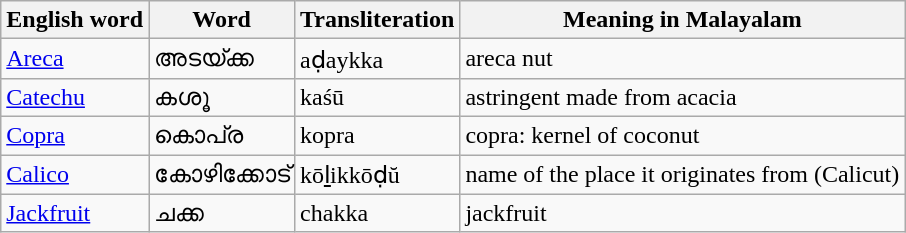<table class="wikitable sortable">
<tr>
<th>English word</th>
<th>Word</th>
<th>Transliteration</th>
<th>Meaning in Malayalam</th>
</tr>
<tr>
<td><a href='#'>Areca</a></td>
<td>അടയ്ക്ക</td>
<td>aḍaykka</td>
<td>areca nut </td>
</tr>
<tr>
<td><a href='#'>Catechu</a></td>
<td>കശൂ</td>
<td>kaśū</td>
<td>astringent made from acacia </td>
</tr>
<tr>
<td><a href='#'>Copra</a></td>
<td>കൊപ്ര</td>
<td>kopra</td>
<td>copra: kernel of coconut </td>
</tr>
<tr>
<td><a href='#'>Calico</a></td>
<td>കോഴിക്കോട്</td>
<td>kōḻikkōḍŭ</td>
<td>name of the place it originates from (Calicut) </td>
</tr>
<tr>
<td><a href='#'>Jackfruit</a></td>
<td>ചക്ക</td>
<td>chakka</td>
<td>jackfruit </td>
</tr>
</table>
